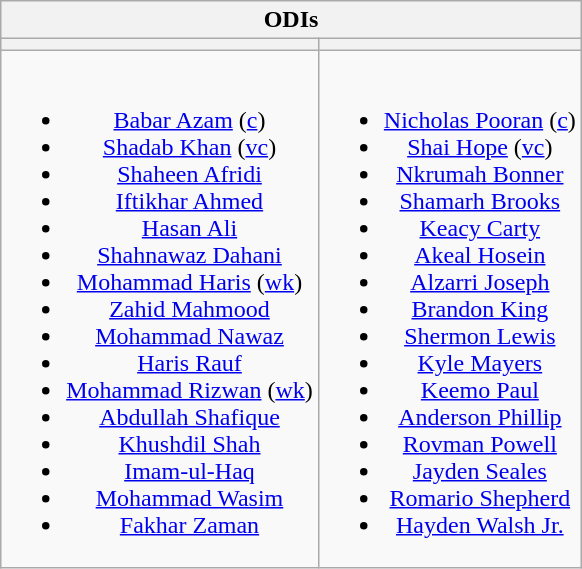<table class="wikitable" style="text-align:center; margin:auto">
<tr>
<th colspan=2>ODIs</th>
</tr>
<tr>
<th></th>
<th></th>
</tr>
<tr style="vertical-align:top">
<td><br><ul><li><a href='#'>Babar Azam</a> (<a href='#'>c</a>)</li><li><a href='#'>Shadab Khan</a> (<a href='#'>vc</a>)</li><li><a href='#'>Shaheen Afridi</a></li><li><a href='#'>Iftikhar Ahmed</a></li><li><a href='#'>Hasan Ali</a></li><li><a href='#'>Shahnawaz Dahani</a></li><li><a href='#'>Mohammad Haris</a> (<a href='#'>wk</a>)</li><li><a href='#'>Zahid Mahmood</a></li><li><a href='#'>Mohammad Nawaz</a></li><li><a href='#'>Haris Rauf</a></li><li><a href='#'>Mohammad Rizwan</a> (<a href='#'>wk</a>)</li><li><a href='#'>Abdullah Shafique</a></li><li><a href='#'>Khushdil Shah</a></li><li><a href='#'>Imam-ul-Haq</a></li><li><a href='#'>Mohammad Wasim</a></li><li><a href='#'>Fakhar Zaman</a></li></ul></td>
<td><br><ul><li><a href='#'>Nicholas Pooran</a> (<a href='#'>c</a>)</li><li><a href='#'>Shai Hope</a> (<a href='#'>vc</a>)</li><li><a href='#'>Nkrumah Bonner</a></li><li><a href='#'>Shamarh Brooks</a></li><li><a href='#'>Keacy Carty</a></li><li><a href='#'>Akeal Hosein</a></li><li><a href='#'>Alzarri Joseph</a></li><li><a href='#'>Brandon King</a></li><li><a href='#'>Shermon Lewis</a></li><li><a href='#'>Kyle Mayers</a></li><li><a href='#'>Keemo Paul</a></li><li><a href='#'>Anderson Phillip</a></li><li><a href='#'>Rovman Powell</a></li><li><a href='#'>Jayden Seales</a></li><li><a href='#'>Romario Shepherd</a></li><li><a href='#'>Hayden Walsh Jr.</a></li></ul></td>
</tr>
</table>
